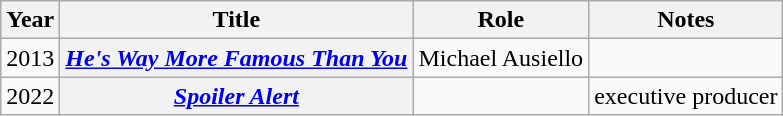<table class="wikitable sortable plainrowheaders">
<tr>
<th scope="col">Year</th>
<th scope="col">Title</th>
<th scope="col">Role</th>
<th scope="col" class="unsortable">Notes</th>
</tr>
<tr>
<td>2013</td>
<th scope="row"><em><a href='#'>He's Way More Famous Than You</a></em></th>
<td>Michael Ausiello</td>
<td></td>
</tr>
<tr>
<td>2022</td>
<th scope="row"><em><a href='#'>Spoiler Alert</a></em></th>
<td></td>
<td>executive producer</td>
</tr>
</table>
